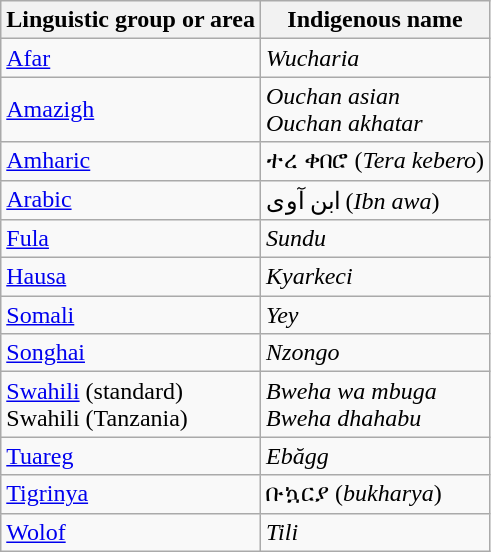<table class="wikitable collapsed">
<tr>
<th>Linguistic group or area</th>
<th>Indigenous name</th>
</tr>
<tr>
<td><a href='#'>Afar</a></td>
<td><em>Wucharia</em></td>
</tr>
<tr>
<td><a href='#'>Amazigh</a></td>
<td><em>Ouchan asian</em> <br><em>Ouchan akhatar</em> </td>
</tr>
<tr>
<td><a href='#'>Amharic</a></td>
<td>ተረ ቀበሮ (<em>Tera kebero</em>)</td>
</tr>
<tr>
<td><a href='#'>Arabic</a></td>
<td>ابن آوى (<em>Ibn awa</em>)</td>
</tr>
<tr>
<td><a href='#'>Fula</a></td>
<td> <em>Sundu</em></td>
</tr>
<tr>
<td><a href='#'>Hausa</a></td>
<td><em>Kyarkeci</em></td>
</tr>
<tr>
<td><a href='#'>Somali</a></td>
<td><em>Yey</em></td>
</tr>
<tr>
<td><a href='#'>Songhai</a></td>
<td><em>Nzongo</em></td>
</tr>
<tr>
<td><a href='#'>Swahili</a> (standard)<br>Swahili (Tanzania)</td>
<td><em>Bweha wa mbuga</em><br><em>Bweha dhahabu</em></td>
</tr>
<tr>
<td><a href='#'>Tuareg</a></td>
<td><em>Ebăgg</em></td>
</tr>
<tr>
<td><a href='#'>Tigrinya</a></td>
<td>ቡኳርያ (<em>bukharya</em>)</td>
</tr>
<tr>
<td><a href='#'>Wolof</a></td>
<td><em>Tili</em></td>
</tr>
</table>
